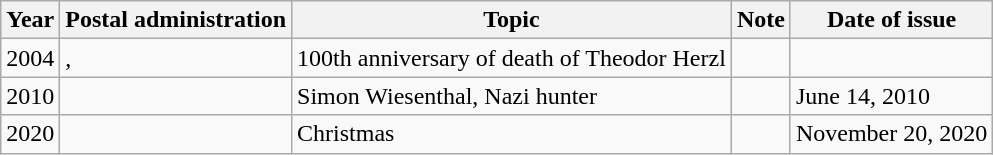<table class="wikitable">
<tr>
<th>Year</th>
<th>Postal administration</th>
<th>Topic</th>
<th>Note</th>
<th>Date of issue</th>
</tr>
<tr>
<td>2004</td>
<td>, </td>
<td>100th anniversary of death of Theodor Herzl</td>
<td></td>
<td></td>
</tr>
<tr>
<td>2010</td>
<td></td>
<td>Simon Wiesenthal, Nazi hunter</td>
<td></td>
<td>June 14, 2010</td>
</tr>
<tr>
<td>2020</td>
<td></td>
<td>Christmas</td>
<td></td>
<td>November 20, 2020</td>
</tr>
</table>
